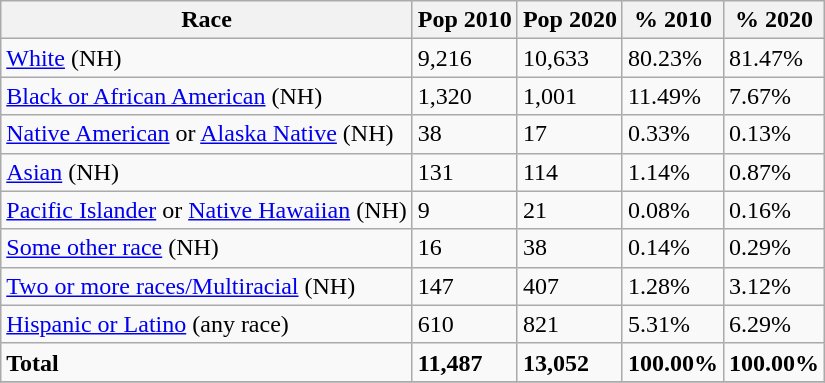<table class="wikitable">
<tr>
<th>Race</th>
<th>Pop 2010</th>
<th>Pop 2020</th>
<th>% 2010</th>
<th>% 2020</th>
</tr>
<tr>
<td><a href='#'>White</a> (NH)</td>
<td>9,216</td>
<td>10,633</td>
<td>80.23%</td>
<td>81.47%</td>
</tr>
<tr>
<td><a href='#'>Black or African American</a> (NH)</td>
<td>1,320</td>
<td>1,001</td>
<td>11.49%</td>
<td>7.67%</td>
</tr>
<tr>
<td><a href='#'>Native American</a> or <a href='#'>Alaska Native</a> (NH)</td>
<td>38</td>
<td>17</td>
<td>0.33%</td>
<td>0.13%</td>
</tr>
<tr>
<td><a href='#'>Asian</a> (NH)</td>
<td>131</td>
<td>114</td>
<td>1.14%</td>
<td>0.87%</td>
</tr>
<tr>
<td><a href='#'>Pacific Islander</a> or <a href='#'>Native Hawaiian</a> (NH)</td>
<td>9</td>
<td>21</td>
<td>0.08%</td>
<td>0.16%</td>
</tr>
<tr>
<td><a href='#'>Some other race</a> (NH)</td>
<td>16</td>
<td>38</td>
<td>0.14%</td>
<td>0.29%</td>
</tr>
<tr>
<td><a href='#'>Two or more races/Multiracial</a> (NH)</td>
<td>147</td>
<td>407</td>
<td>1.28%</td>
<td>3.12%</td>
</tr>
<tr>
<td><a href='#'>Hispanic or Latino</a> (any race)</td>
<td>610</td>
<td>821</td>
<td>5.31%</td>
<td>6.29%</td>
</tr>
<tr>
<td><strong>Total</strong></td>
<td><strong>11,487</strong></td>
<td><strong>13,052</strong></td>
<td><strong>100.00%</strong></td>
<td><strong>100.00%</strong></td>
</tr>
<tr>
</tr>
</table>
